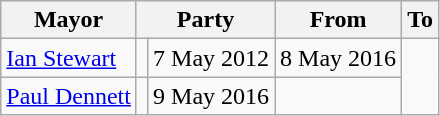<table class=wikitable>
<tr>
<th>Mayor</th>
<th colspan=2>Party</th>
<th>From</th>
<th>To</th>
</tr>
<tr>
<td><a href='#'>Ian Stewart</a></td>
<td></td>
<td align=right>7 May 2012</td>
<td align=right>8 May 2016</td>
</tr>
<tr>
<td><a href='#'>Paul Dennett</a></td>
<td></td>
<td align=right>9 May 2016</td>
<td align=right></td>
</tr>
</table>
